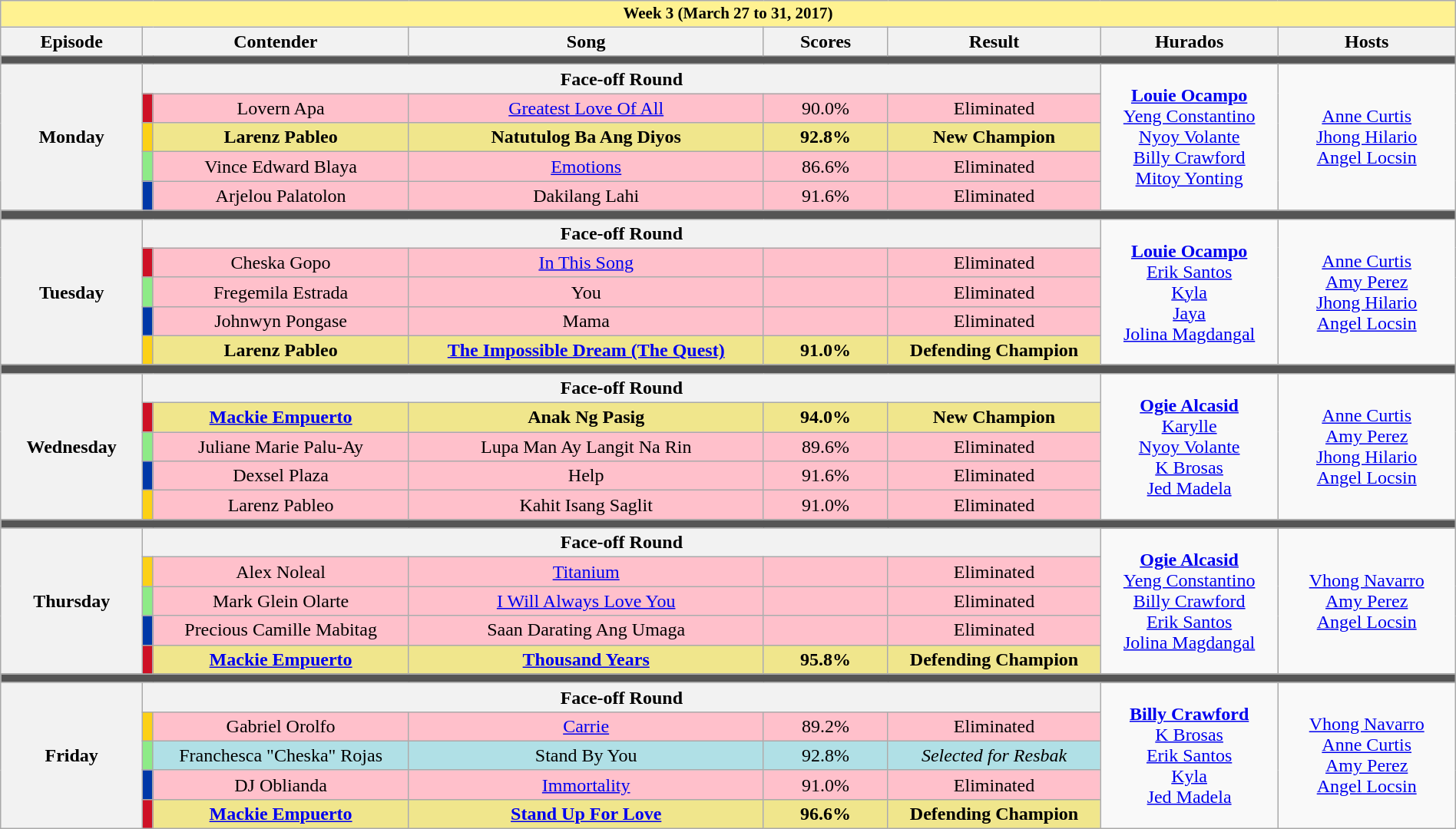<table class="wikitable mw-collapsible mw-collapsed" style="width:100%; text-align:center;;">
<tr>
<th style="background-color:#fff291;font-size:14px" colspan="8">Week 3 (March 27 to 31, 2017)</th>
</tr>
<tr>
<th width="8%">Episode</th>
<th colspan="2" width="15%">Contender</th>
<th width="20%">Song</th>
<th width="7%">Scores</th>
<th width="12%">Result</th>
<th width="10%">Hurados</th>
<th width="10%">Hosts</th>
</tr>
<tr>
<td colspan="8" style="background:#555;"></td>
</tr>
<tr>
<th rowspan="5">Monday<br></th>
<th colspan="5">Face-off Round</th>
<td rowspan="5"><strong><a href='#'>Louie Ocampo</a></strong><br><a href='#'>Yeng Constantino</a><br><a href='#'>Nyoy Volante</a><br><a href='#'>Billy Crawford</a><br><a href='#'>Mitoy Yonting</a></td>
<td rowspan="5"><a href='#'>Anne Curtis</a><br><a href='#'>Jhong Hilario</a><br><a href='#'>Angel Locsin</a></td>
</tr>
<tr style="background:pink">
<td style="background:#CE1126"></td>
<td>Lovern Apa</td>
<td><a href='#'>Greatest Love Of All</a></td>
<td>90.0%</td>
<td>Eliminated</td>
</tr>
<tr style="background:khaki" |>
<td style="background:#FCD116"></td>
<td><strong>Larenz Pableo</strong></td>
<td><strong>Natutulog Ba Ang Diyos</strong></td>
<td><strong>92.8%</strong></td>
<td><strong>New Champion</strong></td>
</tr>
<tr style="background:pink">
<td style="background:#8DEB87"></td>
<td>Vince Edward Blaya</td>
<td><a href='#'>Emotions</a></td>
<td>86.6%</td>
<td>Eliminated</td>
</tr>
<tr style="background:pink">
<td style="background:#0038A8"></td>
<td>Arjelou Palatolon</td>
<td>Dakilang Lahi</td>
<td>91.6%</td>
<td>Eliminated</td>
</tr>
<tr>
<td colspan="8" style="background:#555;"></td>
</tr>
<tr>
<th rowspan="5">Tuesday<br></th>
<th colspan="5">Face-off Round</th>
<td rowspan="5"><strong><a href='#'>Louie Ocampo</a></strong><br><a href='#'>Erik Santos</a><br><a href='#'>Kyla</a><br><a href='#'>Jaya</a><br><a href='#'>Jolina Magdangal</a></td>
<td rowspan="5"><a href='#'>Anne Curtis</a><br><a href='#'>Amy Perez</a><br><a href='#'>Jhong Hilario</a><br><a href='#'>Angel Locsin</a></td>
</tr>
<tr style="background:pink">
<td style="background:#CE1126"></td>
<td>Cheska Gopo</td>
<td><a href='#'>In This Song</a></td>
<td></td>
<td>Eliminated</td>
</tr>
<tr style="background:pink">
<td style="background:#8DEB87"></td>
<td>Fregemila Estrada</td>
<td>You</td>
<td></td>
<td>Eliminated</td>
</tr>
<tr style="background:pink">
<td style="background:#0038A8"></td>
<td>Johnwyn Pongase</td>
<td>Mama</td>
<td></td>
<td>Eliminated</td>
</tr>
<tr style="background:khaki" |>
<td style="background:#FCD116"></td>
<td><strong>Larenz Pableo</strong></td>
<td><strong><a href='#'>The Impossible Dream (The Quest)</a></strong></td>
<td><strong>91.0%</strong></td>
<td><strong>Defending Champion</strong></td>
</tr>
<tr>
<td colspan="8" style="background:#555;"></td>
</tr>
<tr>
<th rowspan="5">Wednesday<br></th>
<th colspan="5">Face-off Round</th>
<td rowspan="5"><strong><a href='#'>Ogie Alcasid</a></strong><br><a href='#'>Karylle</a><br><a href='#'>Nyoy Volante</a><br><a href='#'>K Brosas</a><br><a href='#'>Jed Madela</a></td>
<td rowspan="5"><a href='#'>Anne Curtis</a><br><a href='#'>Amy Perez</a><br><a href='#'>Jhong Hilario</a><br><a href='#'>Angel Locsin</a></td>
</tr>
<tr style="background:khaki" |>
<td style="background:#CE1126"></td>
<td><strong><a href='#'>Mackie Empuerto</a></strong></td>
<td><strong>Anak Ng Pasig</strong></td>
<td><strong>94.0%</strong></td>
<td><strong>New Champion</strong></td>
</tr>
<tr style="background:pink">
<td style="background:#8DEB87"></td>
<td>Juliane Marie Palu-Ay</td>
<td>Lupa Man Ay Langit Na Rin</td>
<td>89.6%</td>
<td>Eliminated</td>
</tr>
<tr style="background:pink">
<td style="background:#0038A8"></td>
<td>Dexsel Plaza</td>
<td>Help</td>
<td>91.6%</td>
<td>Eliminated</td>
</tr>
<tr style="background:pink">
<td style="background:#FCD116"></td>
<td>Larenz Pableo</td>
<td>Kahit Isang Saglit</td>
<td>91.0%</td>
<td>Eliminated</td>
</tr>
<tr>
<td colspan="8" style="background:#555;"></td>
</tr>
<tr>
<th rowspan="5">Thursday<br></th>
<th colspan="5">Face-off Round</th>
<td rowspan="5"><strong><a href='#'>Ogie Alcasid</a></strong><br><a href='#'>Yeng Constantino</a><br><a href='#'>Billy Crawford</a><br><a href='#'>Erik Santos</a><br><a href='#'>Jolina Magdangal</a></td>
<td rowspan="5"><a href='#'>Vhong Navarro</a><br><a href='#'>Amy Perez</a><br><a href='#'>Angel Locsin</a></td>
</tr>
<tr style="background:pink">
<td style="background:#FCD116"></td>
<td>Alex Noleal</td>
<td><a href='#'>Titanium</a></td>
<td></td>
<td>Eliminated</td>
</tr>
<tr style="background:pink">
<td style="background:#8DEB87"></td>
<td>Mark Glein Olarte</td>
<td><a href='#'>I Will Always Love You</a></td>
<td></td>
<td>Eliminated</td>
</tr>
<tr style="background:pink">
<td style="background:#0038A8"></td>
<td>Precious Camille Mabitag</td>
<td>Saan Darating Ang Umaga</td>
<td></td>
<td>Eliminated</td>
</tr>
<tr style="background:khaki" |>
<td style="background:#CE1126"></td>
<td><strong><a href='#'>Mackie Empuerto</a></strong></td>
<td><strong><a href='#'>Thousand Years</a></strong></td>
<td><strong>95.8%</strong></td>
<td><strong>Defending Champion</strong></td>
</tr>
<tr>
<td colspan="8" style="background:#555;"></td>
</tr>
<tr>
<th rowspan="5">Friday<br></th>
<th colspan="5">Face-off Round</th>
<td rowspan="5"><strong><a href='#'>Billy Crawford</a></strong><br><a href='#'>K Brosas</a><br><a href='#'>Erik Santos</a><br><a href='#'>Kyla</a><br><a href='#'>Jed Madela</a></td>
<td rowspan="5"><a href='#'>Vhong Navarro</a><br><a href='#'>Anne Curtis</a><br><a href='#'>Amy Perez</a><br><a href='#'>Angel Locsin</a></td>
</tr>
<tr style="background:pink">
<td style="background:#FCD116"></td>
<td>Gabriel Orolfo</td>
<td><a href='#'>Carrie</a></td>
<td>89.2%</td>
<td>Eliminated</td>
</tr>
<tr style="background:#B0E0E6" |>
<td style="background:#8DEB87"></td>
<td>Franchesca "Cheska" Rojas</td>
<td>Stand By You</td>
<td>92.8%</td>
<td><em>Selected for Resbak</em></td>
</tr>
<tr style="background:pink">
<td style="background:#0038A8"></td>
<td>DJ Oblianda</td>
<td><a href='#'>Immortality</a></td>
<td>91.0%</td>
<td>Eliminated</td>
</tr>
<tr style="background:khaki" |>
<td style="background:#CE1126"></td>
<td><strong><a href='#'>Mackie Empuerto</a></strong></td>
<td><strong><a href='#'>Stand Up For Love</a></strong></td>
<td><strong>96.6%</strong></td>
<td><strong>Defending Champion</strong></td>
</tr>
</table>
